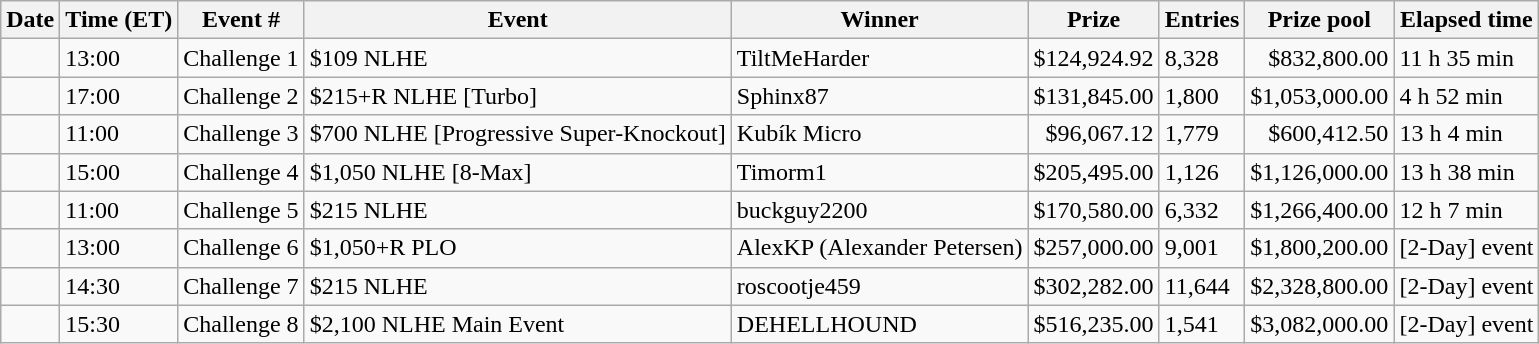<table class="wikitable sortable">
<tr>
<th class="unsortable">Date</th>
<th>Time (ET)</th>
<th>Event #</th>
<th class="unsortable">Event</th>
<th>Winner</th>
<th>Prize</th>
<th>Entries</th>
<th>Prize pool</th>
<th>Elapsed time</th>
</tr>
<tr>
<td></td>
<td>13:00</td>
<td>Challenge 1</td>
<td>$109 NLHE</td>
<td> TiltMeHarder</td>
<td style="text-align:right">$124,924.92</td>
<td>8,328</td>
<td style="text-align:right">$832,800.00</td>
<td>11 h 35 min</td>
</tr>
<tr>
<td></td>
<td>17:00</td>
<td>Challenge 2</td>
<td>$215+R NLHE [Turbo]</td>
<td> Sphinx87</td>
<td style="text-align:right">$131,845.00</td>
<td>1,800</td>
<td style="text-align:right">$1,053,000.00</td>
<td>4 h 52 min</td>
</tr>
<tr>
<td></td>
<td>11:00</td>
<td>Challenge 3</td>
<td>$700 NLHE [Progressive Super-Knockout]</td>
<td> Kubík Micro</td>
<td style="text-align:right">$96,067.12</td>
<td>1,779</td>
<td style="text-align:right">$600,412.50</td>
<td>13 h 4 min</td>
</tr>
<tr>
<td></td>
<td>15:00</td>
<td>Challenge 4</td>
<td>$1,050 NLHE [8-Max]</td>
<td> Timorm1</td>
<td style="text-align:right">$205,495.00</td>
<td>1,126</td>
<td style="text-align:right">$1,126,000.00</td>
<td>13 h 38 min</td>
</tr>
<tr>
<td></td>
<td>11:00</td>
<td>Challenge 5</td>
<td>$215 NLHE</td>
<td> buckguy2200</td>
<td style="text-align:right">$170,580.00</td>
<td>6,332</td>
<td style="text-align:right">$1,266,400.00</td>
<td>12 h 7 min</td>
</tr>
<tr>
<td></td>
<td>13:00</td>
<td>Challenge 6</td>
<td>$1,050+R PLO</td>
<td> AlexKP (Alexander Petersen)</td>
<td style="text-align:right">$257,000.00</td>
<td>9,001</td>
<td style="text-align:right">$1,800,200.00</td>
<td>[2-Day] event</td>
</tr>
<tr>
<td></td>
<td>14:30</td>
<td>Challenge 7</td>
<td>$215 NLHE</td>
<td> roscootje459</td>
<td style="text-align:right">$302,282.00</td>
<td>11,644</td>
<td style="text-align:right">$2,328,800.00</td>
<td>[2-Day] event</td>
</tr>
<tr>
<td></td>
<td>15:30</td>
<td>Challenge 8</td>
<td>$2,100 NLHE Main Event</td>
<td> DEHELLHOUND</td>
<td style="text-align:right">$516,235.00</td>
<td>1,541</td>
<td style="text-align:right">$3,082,000.00</td>
<td>[2-Day] event</td>
</tr>
</table>
